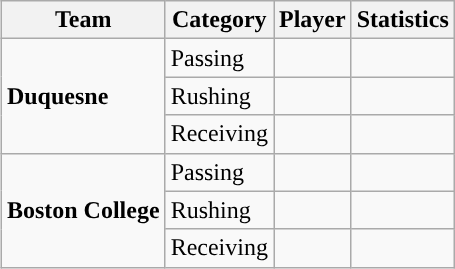<table class="wikitable" style="float: right;">
<tr>
<th>Team</th>
<th>Category</th>
<th>Player</th>
<th>Statistics</th>
</tr>
<tr>
<td rowspan=3><strong>Duquesne</strong></td>
<td>Passing</td>
<td></td>
<td></td>
</tr>
<tr>
<td>Rushing</td>
<td></td>
<td></td>
</tr>
<tr>
<td>Receiving</td>
<td></td>
<td></td>
</tr>
<tr>
<td rowspan=3><strong>Boston College</strong></td>
<td>Passing</td>
<td></td>
<td></td>
</tr>
<tr>
<td>Rushing</td>
<td></td>
<td></td>
</tr>
<tr>
<td>Receiving</td>
<td></td>
<td></td>
</tr>
</table>
